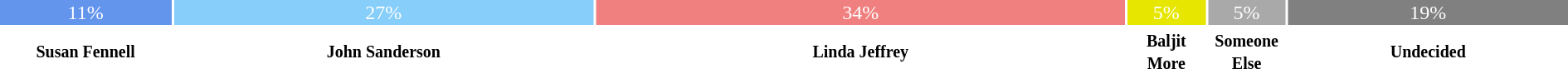<table style="width:100%; text-align:center;">
<tr style="color:white;">
<td style="background:cornflowerblue; width:11%;">11%</td>
<td style="background:lightskyblue; width:27%;">27%</td>
<td style="background:lightcoral; width:34%;">34%</td>
<td style="background:#e6e600; width:5%;">5%</td>
<td style="background:darkgrey; width:5%;">5%</td>
<td style="background:gray; width:19%;">19%</td>
</tr>
<tr>
<td><span><small><strong>Susan Fennell</strong></small></span></td>
<td><span><small><strong>John Sanderson</strong></small></span></td>
<td><span><small><strong>Linda Jeffrey</strong></small></span></td>
<td><span><small><strong>Baljit More</strong></small></span></td>
<td><span><small><strong>Someone Else</strong></small></span></td>
<td><span><small><strong>Undecided</strong></small></span></td>
</tr>
</table>
